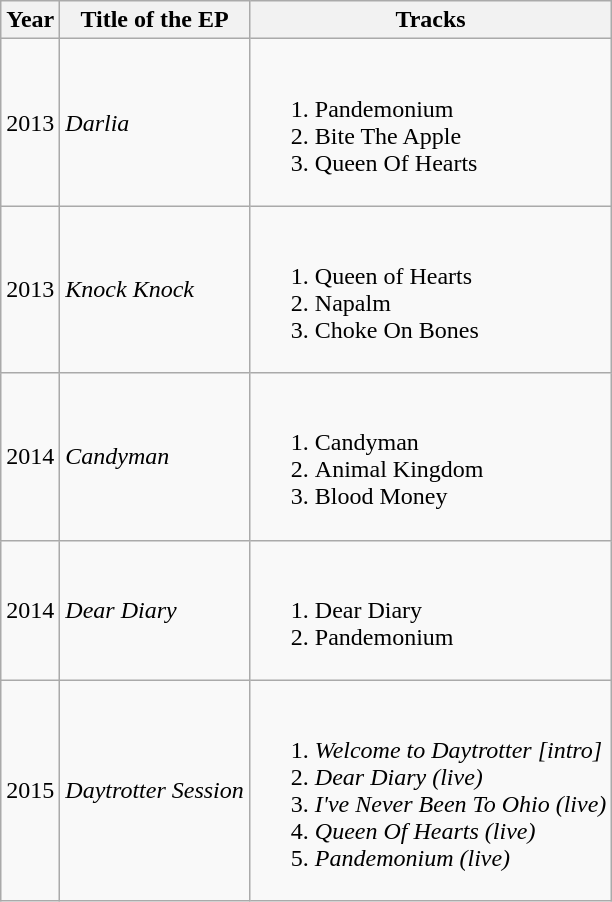<table class="wikitable">
<tr>
<th>Year</th>
<th>Title of the EP</th>
<th>Tracks</th>
</tr>
<tr>
<td>2013</td>
<td><em>Darlia</em></td>
<td><br><ol><li>Pandemonium</li><li>Bite The Apple</li><li>Queen Of Hearts</li></ol></td>
</tr>
<tr>
<td>2013</td>
<td><em>Knock Knock</em></td>
<td><br><ol><li>Queen of Hearts</li><li>Napalm</li><li>Choke On Bones</li></ol></td>
</tr>
<tr>
<td>2014</td>
<td><em>Candyman</em></td>
<td><br><ol><li>Candyman</li><li>Animal Kingdom</li><li>Blood Money</li></ol></td>
</tr>
<tr>
<td>2014</td>
<td><em>Dear Diary</em></td>
<td><br><ol><li>Dear Diary</li><li>Pandemonium</li></ol></td>
</tr>
<tr>
<td>2015</td>
<td><em>Daytrotter Session</em></td>
<td><br><ol><li><em>Welcome to Daytrotter [intro]</em></li><li><em>Dear Diary (live)</em></li><li><em>I've Never Been To Ohio (live)</em></li><li><em>Queen Of Hearts (live)</em></li><li><em>Pandemonium (live)</em></li></ol></td>
</tr>
</table>
